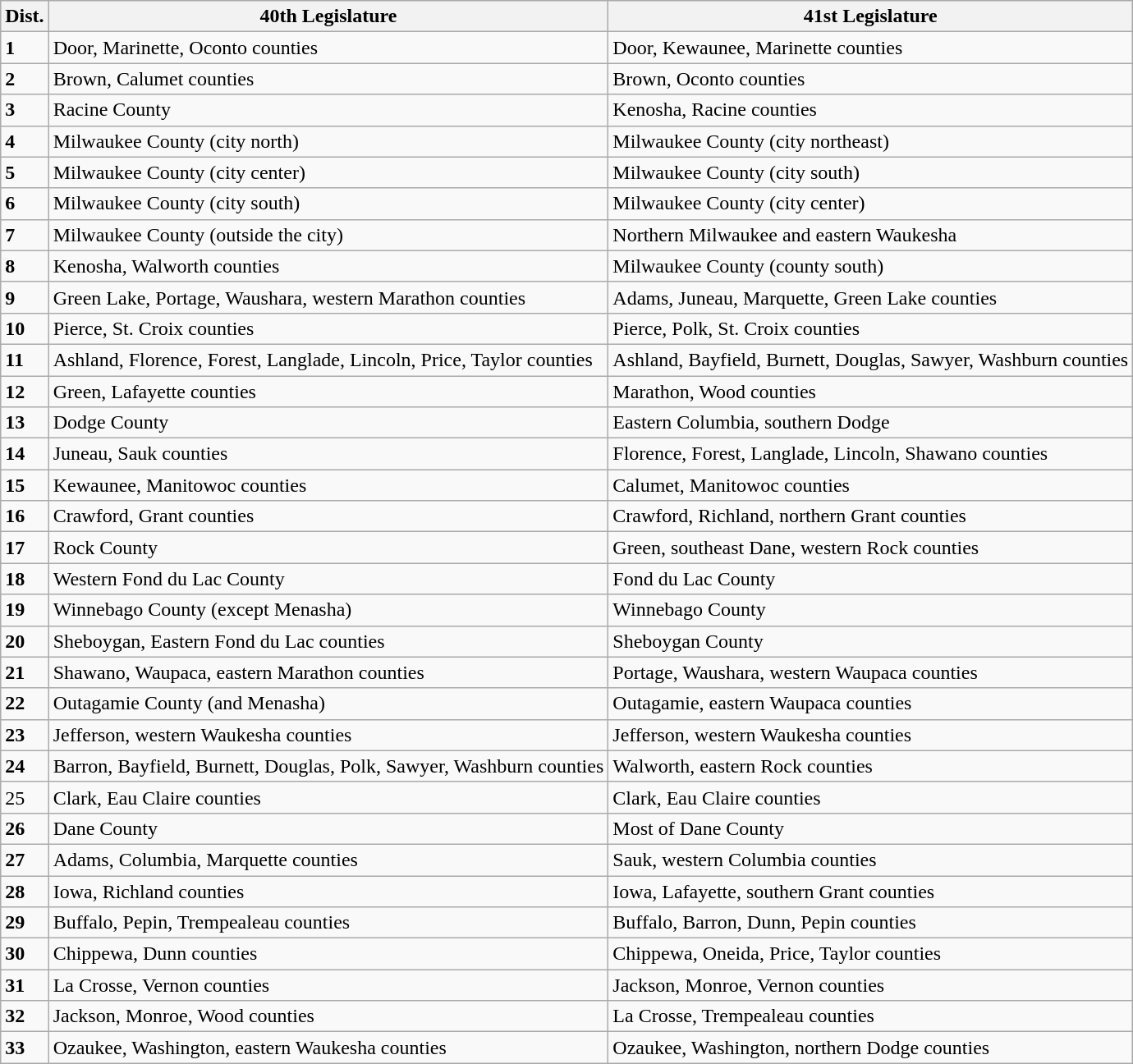<table class="wikitable">
<tr>
<th>Dist.</th>
<th>40th Legislature</th>
<th>41st Legislature</th>
</tr>
<tr>
<td><strong>1</strong></td>
<td>Door, Marinette, Oconto counties</td>
<td>Door, Kewaunee, Marinette counties</td>
</tr>
<tr>
<td><strong>2</strong></td>
<td>Brown, Calumet counties</td>
<td>Brown, Oconto counties</td>
</tr>
<tr>
<td><strong>3</strong></td>
<td>Racine County</td>
<td>Kenosha, Racine counties</td>
</tr>
<tr>
<td><strong>4</strong></td>
<td>Milwaukee County (city north)</td>
<td>Milwaukee County (city northeast)</td>
</tr>
<tr>
<td><strong>5</strong></td>
<td>Milwaukee County (city center)</td>
<td>Milwaukee County (city south)</td>
</tr>
<tr>
<td><strong>6</strong></td>
<td>Milwaukee County (city south)</td>
<td>Milwaukee County (city center)</td>
</tr>
<tr>
<td><strong>7</strong></td>
<td>Milwaukee County (outside the city)</td>
<td>Northern Milwaukee and eastern Waukesha</td>
</tr>
<tr>
<td><strong>8</strong></td>
<td>Kenosha, Walworth counties</td>
<td>Milwaukee County (county south)</td>
</tr>
<tr>
<td><strong>9</strong></td>
<td>Green Lake, Portage, Waushara, western Marathon counties</td>
<td>Adams, Juneau, Marquette, Green Lake counties</td>
</tr>
<tr>
<td><strong>10</strong></td>
<td>Pierce, St. Croix counties</td>
<td>Pierce, Polk, St. Croix counties</td>
</tr>
<tr>
<td><strong>11</strong></td>
<td>Ashland, Florence, Forest, Langlade, Lincoln, Price, Taylor counties</td>
<td>Ashland, Bayfield, Burnett, Douglas, Sawyer, Washburn counties</td>
</tr>
<tr>
<td><strong>12</strong></td>
<td>Green, Lafayette counties</td>
<td>Marathon, Wood counties</td>
</tr>
<tr>
<td><strong>13</strong></td>
<td>Dodge County</td>
<td>Eastern Columbia, southern Dodge</td>
</tr>
<tr>
<td><strong>14</strong></td>
<td>Juneau, Sauk counties</td>
<td>Florence, Forest, Langlade, Lincoln, Shawano counties</td>
</tr>
<tr>
<td><strong>15</strong></td>
<td>Kewaunee, Manitowoc counties</td>
<td>Calumet, Manitowoc counties</td>
</tr>
<tr>
<td><strong>16</strong></td>
<td>Crawford, Grant counties</td>
<td>Crawford, Richland, northern Grant counties</td>
</tr>
<tr>
<td><strong>17</strong></td>
<td>Rock County</td>
<td>Green, southeast Dane, western Rock counties</td>
</tr>
<tr>
<td><strong>18</strong></td>
<td>Western Fond du Lac County</td>
<td>Fond du Lac County</td>
</tr>
<tr>
<td><strong>19</strong></td>
<td>Winnebago County (except Menasha)</td>
<td>Winnebago County</td>
</tr>
<tr>
<td><strong>20</strong></td>
<td>Sheboygan, Eastern Fond du Lac counties</td>
<td>Sheboygan County</td>
</tr>
<tr>
<td><strong>21</strong></td>
<td>Shawano, Waupaca, eastern Marathon counties</td>
<td>Portage, Waushara, western Waupaca counties</td>
</tr>
<tr>
<td><strong>22</strong></td>
<td>Outagamie County (and Menasha)</td>
<td>Outagamie, eastern Waupaca counties</td>
</tr>
<tr>
<td><strong>23</strong></td>
<td>Jefferson, western Waukesha counties</td>
<td>Jefferson, western Waukesha counties</td>
</tr>
<tr>
<td><strong>24</strong></td>
<td>Barron, Bayfield, Burnett, Douglas, Polk, Sawyer, Washburn counties</td>
<td>Walworth, eastern Rock counties</td>
</tr>
<tr>
<td>25</td>
<td>Clark, Eau Claire counties</td>
<td>Clark, Eau Claire counties</td>
</tr>
<tr>
<td><strong>26</strong></td>
<td>Dane County</td>
<td>Most of Dane County</td>
</tr>
<tr>
<td><strong>27</strong></td>
<td>Adams, Columbia, Marquette counties</td>
<td>Sauk, western Columbia counties</td>
</tr>
<tr>
<td><strong>28</strong></td>
<td>Iowa, Richland counties</td>
<td>Iowa, Lafayette, southern Grant counties</td>
</tr>
<tr>
<td><strong>29</strong></td>
<td>Buffalo, Pepin, Trempealeau counties</td>
<td>Buffalo, Barron, Dunn, Pepin counties</td>
</tr>
<tr>
<td><strong>30</strong></td>
<td>Chippewa, Dunn counties</td>
<td>Chippewa, Oneida, Price, Taylor counties</td>
</tr>
<tr>
<td><strong>31</strong></td>
<td>La Crosse, Vernon counties</td>
<td>Jackson, Monroe, Vernon counties</td>
</tr>
<tr>
<td><strong>32</strong></td>
<td>Jackson, Monroe, Wood counties</td>
<td>La Crosse, Trempealeau counties</td>
</tr>
<tr>
<td><strong>33</strong></td>
<td>Ozaukee, Washington, eastern Waukesha counties</td>
<td>Ozaukee, Washington, northern Dodge counties</td>
</tr>
</table>
